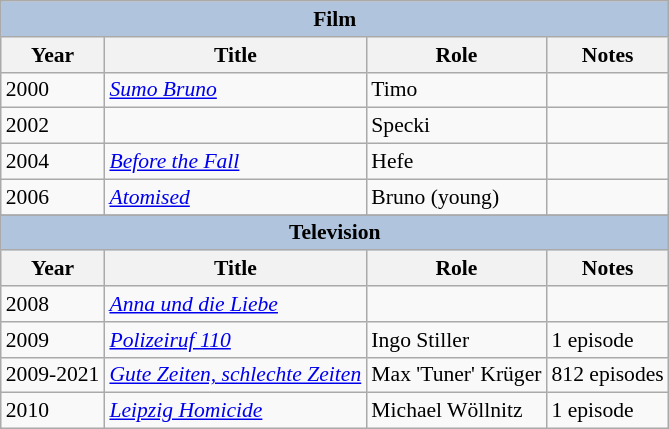<table class="wikitable" style="font-size: 90%;">
<tr>
<th colspan="4" style="background: LightSteelBlue;">Film</th>
</tr>
<tr>
<th>Year</th>
<th>Title</th>
<th>Role</th>
<th>Notes</th>
</tr>
<tr>
<td>2000</td>
<td><em><a href='#'>Sumo Bruno</a></em></td>
<td>Timo</td>
<td></td>
</tr>
<tr>
<td>2002</td>
<td><em></em></td>
<td>Specki</td>
<td></td>
</tr>
<tr>
<td>2004</td>
<td><em><a href='#'>Before the Fall</a></em></td>
<td>Hefe</td>
<td></td>
</tr>
<tr>
<td>2006</td>
<td><em><a href='#'>Atomised</a></em></td>
<td>Bruno (young)</td>
<td></td>
</tr>
<tr>
</tr>
<tr>
<th colspan="4" style="background: LightSteelBlue;">Television</th>
</tr>
<tr>
<th>Year</th>
<th>Title</th>
<th>Role</th>
<th>Notes</th>
</tr>
<tr>
<td>2008</td>
<td><em><a href='#'>Anna und die Liebe</a></em></td>
<td></td>
<td></td>
</tr>
<tr>
<td>2009</td>
<td><em><a href='#'>Polizeiruf 110</a></em></td>
<td>Ingo Stiller</td>
<td>1 episode</td>
</tr>
<tr>
<td>2009-2021</td>
<td><em><a href='#'>Gute Zeiten, schlechte Zeiten</a></em></td>
<td>Max 'Tuner' Krüger</td>
<td>812 episodes</td>
</tr>
<tr>
<td>2010</td>
<td><em><a href='#'>Leipzig Homicide</a></em></td>
<td>Michael Wöllnitz</td>
<td>1 episode</td>
</tr>
</table>
